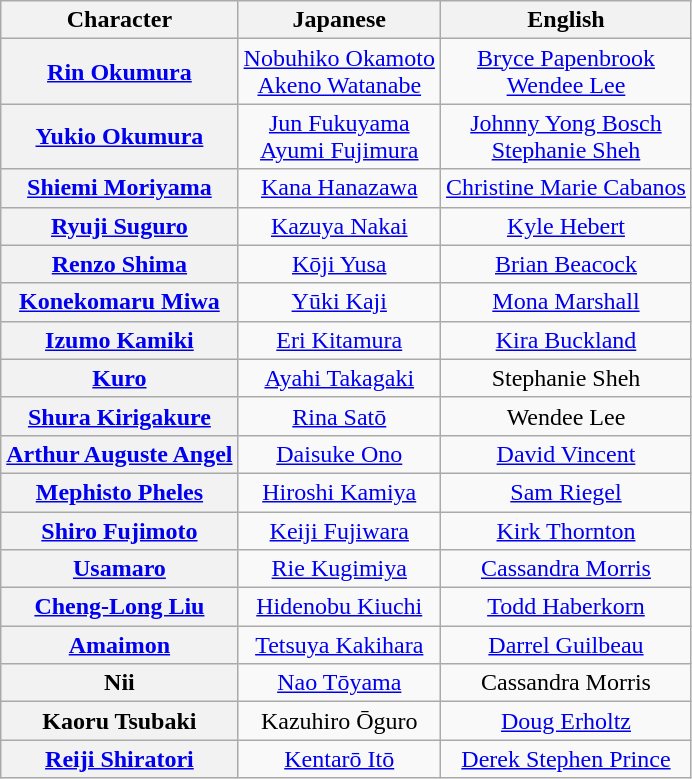<table class="wikitable" style="text-align:center;">
<tr>
<th>Character</th>
<th>Japanese</th>
<th>English</th>
</tr>
<tr>
<th><a href='#'>Rin Okumura</a></th>
<td><a href='#'>Nobuhiko Okamoto</a><br><a href='#'>Akeno Watanabe</a> </td>
<td><a href='#'>Bryce Papenbrook</a><br><a href='#'>Wendee Lee</a> </td>
</tr>
<tr>
<th><a href='#'>Yukio Okumura</a></th>
<td><a href='#'>Jun Fukuyama</a><br><a href='#'>Ayumi Fujimura</a> </td>
<td><a href='#'>Johnny Yong Bosch</a><br><a href='#'>Stephanie Sheh</a> </td>
</tr>
<tr>
<th><a href='#'>Shiemi Moriyama</a></th>
<td><a href='#'>Kana Hanazawa</a></td>
<td><a href='#'>Christine Marie Cabanos</a></td>
</tr>
<tr>
<th><a href='#'>Ryuji Suguro</a></th>
<td><a href='#'>Kazuya Nakai</a></td>
<td><a href='#'>Kyle Hebert</a></td>
</tr>
<tr>
<th><a href='#'>Renzo Shima</a></th>
<td><a href='#'>Kōji Yusa</a></td>
<td><a href='#'>Brian Beacock</a></td>
</tr>
<tr>
<th><a href='#'>Konekomaru Miwa</a></th>
<td><a href='#'>Yūki Kaji</a></td>
<td><a href='#'>Mona Marshall</a></td>
</tr>
<tr>
<th><a href='#'>Izumo Kamiki</a></th>
<td><a href='#'>Eri Kitamura</a></td>
<td><a href='#'>Kira Buckland</a></td>
</tr>
<tr>
<th><a href='#'>Kuro</a></th>
<td><a href='#'>Ayahi Takagaki</a></td>
<td>Stephanie Sheh</td>
</tr>
<tr>
<th><a href='#'>Shura Kirigakure</a></th>
<td><a href='#'>Rina Satō</a></td>
<td>Wendee Lee</td>
</tr>
<tr>
<th><a href='#'>Arthur Auguste Angel</a></th>
<td><a href='#'>Daisuke Ono</a></td>
<td><a href='#'>David Vincent</a></td>
</tr>
<tr>
<th><a href='#'>Mephisto Pheles</a></th>
<td><a href='#'>Hiroshi Kamiya</a></td>
<td><a href='#'>Sam Riegel</a></td>
</tr>
<tr>
<th><a href='#'>Shiro Fujimoto</a></th>
<td><a href='#'>Keiji Fujiwara</a></td>
<td><a href='#'>Kirk Thornton</a></td>
</tr>
<tr>
<th><a href='#'>Usamaro</a></th>
<td><a href='#'>Rie Kugimiya</a></td>
<td><a href='#'>Cassandra Morris</a></td>
</tr>
<tr>
<th><a href='#'>Cheng-Long Liu</a></th>
<td><a href='#'>Hidenobu Kiuchi</a></td>
<td><a href='#'>Todd Haberkorn</a></td>
</tr>
<tr>
<th><a href='#'>Amaimon</a></th>
<td><a href='#'>Tetsuya Kakihara</a></td>
<td><a href='#'>Darrel Guilbeau</a></td>
</tr>
<tr>
<th>Nii</th>
<td><a href='#'>Nao Tōyama</a></td>
<td>Cassandra Morris</td>
</tr>
<tr>
<th>Kaoru Tsubaki</th>
<td>Kazuhiro Ōguro</td>
<td><a href='#'>Doug Erholtz</a></td>
</tr>
<tr>
<th><a href='#'>Reiji Shiratori</a></th>
<td><a href='#'>Kentarō Itō</a></td>
<td><a href='#'>Derek Stephen Prince</a></td>
</tr>
</table>
